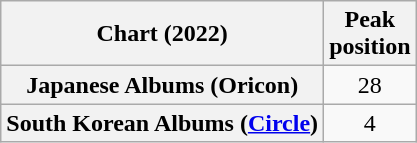<table class="wikitable sortable plainrowheaders" style="text-align:center">
<tr>
<th scope="col">Chart (2022)</th>
<th scope="col">Peak<br>position</th>
</tr>
<tr>
<th scope="row">Japanese Albums (Oricon)</th>
<td>28</td>
</tr>
<tr>
<th scope="row">South Korean Albums (<a href='#'>Circle</a>)</th>
<td>4</td>
</tr>
</table>
